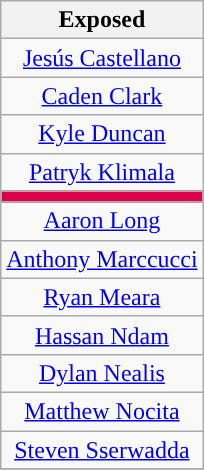<table class="wikitable" style="text-align:center">
<tr>
<th>Exposed</th>
</tr>
<tr>
<td><a href='#'>Jesús Castellano</a></td>
</tr>
<tr>
<td><a href='#'>Caden Clark</a></td>
</tr>
<tr>
<td><a href='#'>Kyle Duncan</a></td>
</tr>
<tr>
<td><a href='#'>Patryk Klimala</a></td>
</tr>
<tr>
<td style="background: #DD004A"></td>
</tr>
<tr>
<td><a href='#'>Aaron Long</a></td>
</tr>
<tr>
<td><a href='#'>Anthony Marccucci</a></td>
</tr>
<tr>
<td><a href='#'>Ryan Meara</a></td>
</tr>
<tr>
<td><a href='#'>Hassan Ndam</a></td>
</tr>
<tr>
<td><a href='#'>Dylan Nealis</a></td>
</tr>
<tr>
<td><a href='#'>Matthew Nocita</a></td>
</tr>
<tr>
<td><a href='#'>Steven Sserwadda</a></td>
</tr>
<tr>
</tr>
</table>
